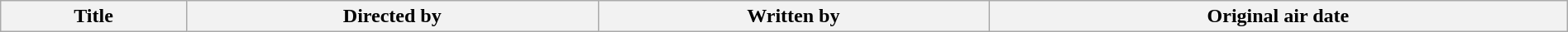<table class="wikitable plainrowheaders" style="width:100%; background:#fff;">
<tr>
<th style="background:#;">Title</th>
<th style="background:#;">Directed by</th>
<th style="background:#;">Written by</th>
<th style="background:#;">Original air date<br>















</th>
</tr>
</table>
